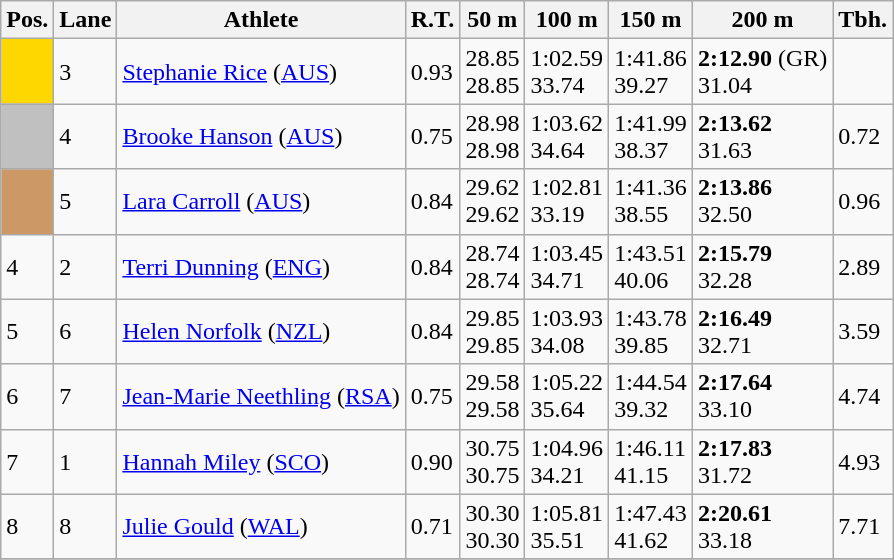<table class="wikitable">
<tr>
<th>Pos.</th>
<th>Lane</th>
<th>Athlete</th>
<th>R.T.</th>
<th>50 m</th>
<th>100 m</th>
<th>150 m</th>
<th>200 m</th>
<th>Tbh.</th>
</tr>
<tr>
<td style="text-align:center;background-color:gold;"></td>
<td>3</td>
<td> <a href='#'>Stephanie Rice</a> (<a href='#'>AUS</a>)</td>
<td>0.93</td>
<td>28.85<br>28.85</td>
<td>1:02.59<br>33.74</td>
<td>1:41.86<br>39.27</td>
<td><strong>2:12.90</strong> (GR)<br>31.04</td>
<td> </td>
</tr>
<tr>
<td style="text-align:center;background-color:silver;"></td>
<td>4</td>
<td> <a href='#'>Brooke Hanson</a> (<a href='#'>AUS</a>)</td>
<td>0.75</td>
<td>28.98<br>28.98</td>
<td>1:03.62<br>34.64</td>
<td>1:41.99<br>38.37</td>
<td><strong>2:13.62</strong><br>31.63</td>
<td>0.72</td>
</tr>
<tr>
<td style="text-align:center;background-color:#cc9966;"></td>
<td>5</td>
<td> <a href='#'>Lara Carroll</a> (<a href='#'>AUS</a>)</td>
<td>0.84</td>
<td>29.62<br>29.62</td>
<td>1:02.81<br>33.19</td>
<td>1:41.36<br>38.55</td>
<td><strong>2:13.86</strong><br>32.50</td>
<td>0.96</td>
</tr>
<tr>
<td>4</td>
<td>2</td>
<td> <a href='#'>Terri Dunning</a> (<a href='#'>ENG</a>)</td>
<td>0.84</td>
<td>28.74<br>28.74</td>
<td>1:03.45<br>34.71</td>
<td>1:43.51<br>40.06</td>
<td><strong>2:15.79</strong><br>32.28</td>
<td>2.89</td>
</tr>
<tr>
<td>5</td>
<td>6</td>
<td> <a href='#'>Helen Norfolk</a> (<a href='#'>NZL</a>)</td>
<td>0.84</td>
<td>29.85<br>29.85</td>
<td>1:03.93<br>34.08</td>
<td>1:43.78<br>39.85</td>
<td><strong>2:16.49</strong><br>32.71</td>
<td>3.59</td>
</tr>
<tr>
<td>6</td>
<td>7</td>
<td> <a href='#'>Jean-Marie Neethling</a> (<a href='#'>RSA</a>)</td>
<td>0.75</td>
<td>29.58<br>29.58</td>
<td>1:05.22<br>35.64</td>
<td>1:44.54<br>39.32</td>
<td><strong>2:17.64</strong><br>33.10</td>
<td>4.74</td>
</tr>
<tr>
<td>7</td>
<td>1</td>
<td> <a href='#'>Hannah Miley</a> (<a href='#'>SCO</a>)</td>
<td>0.90</td>
<td>30.75<br>30.75</td>
<td>1:04.96<br>34.21</td>
<td>1:46.11<br>41.15</td>
<td><strong>2:17.83</strong><br>31.72</td>
<td>4.93</td>
</tr>
<tr>
<td>8</td>
<td>8</td>
<td> <a href='#'>Julie Gould</a> (<a href='#'>WAL</a>)</td>
<td>0.71</td>
<td>30.30<br>30.30</td>
<td>1:05.81<br>35.51</td>
<td>1:47.43<br>41.62</td>
<td><strong>2:20.61</strong><br>33.18</td>
<td>7.71</td>
</tr>
<tr>
</tr>
</table>
